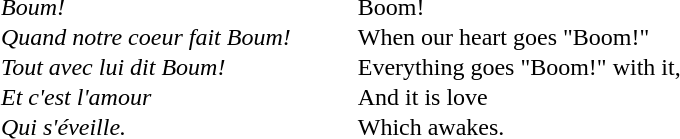<table style="margin:auto; width:480px; height:10px;" cellpadding="0">
<tr>
<td><em>Boum!</em></td>
<td>Boom!</td>
</tr>
<tr>
<td><em>Quand notre coeur fait Boum!</em>     </td>
<td>When our heart goes "Boom!"</td>
</tr>
<tr>
<td><em>Tout avec lui dit Boum!</em></td>
<td>Everything goes "Boom!" with it,</td>
</tr>
<tr>
<td><em>Et c'est l'amour</em></td>
<td>And it is love</td>
</tr>
<tr>
<td><em>Qui s'éveille.</em></td>
<td>Which awakes.</td>
</tr>
</table>
